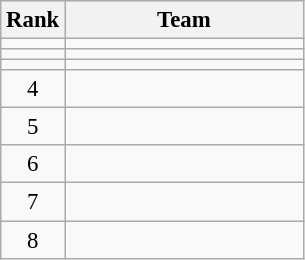<table class="wikitable" style="font-size:95%;">
<tr>
<th>Rank</th>
<th align="left" style="width: 10em">Team</th>
</tr>
<tr>
<td align="center"></td>
<td></td>
</tr>
<tr>
<td align="center"></td>
<td></td>
</tr>
<tr>
<td align="center"></td>
<td></td>
</tr>
<tr>
<td align="center">4</td>
<td></td>
</tr>
<tr>
<td align="center">5</td>
<td></td>
</tr>
<tr>
<td align="center">6</td>
<td></td>
</tr>
<tr>
<td align="center">7</td>
<td></td>
</tr>
<tr>
<td align="center">8</td>
<td></td>
</tr>
</table>
